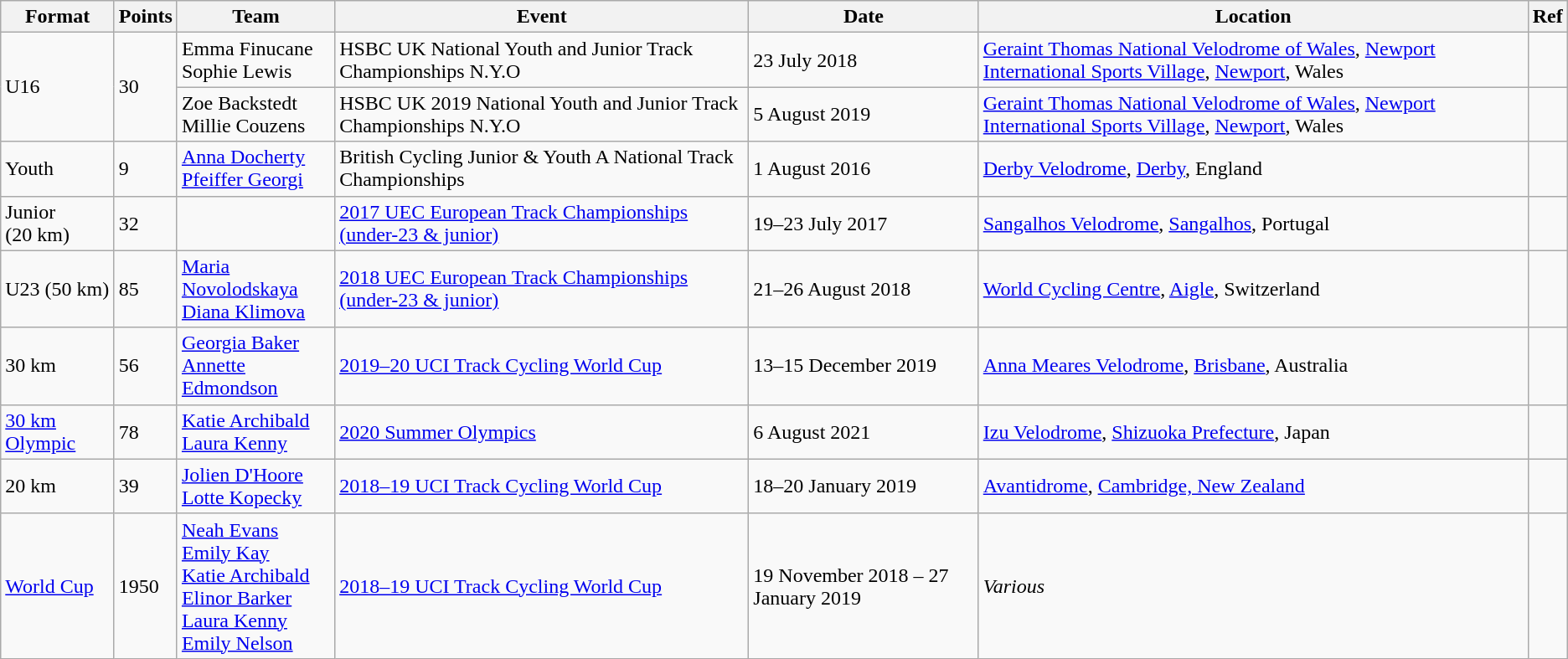<table class="wikitable sortable">
<tr>
<th>Format</th>
<th>Points</th>
<th>Team</th>
<th>Event</th>
<th>Date</th>
<th>Location</th>
<th>Ref</th>
</tr>
<tr>
<td rowspan="2">U16</td>
<td rowspan="2">30</td>
<td> Emma Finucane<br>Sophie Lewis</td>
<td>HSBC UK National Youth and Junior Track Championships N.Y.O</td>
<td>23 July 2018</td>
<td> <a href='#'>Geraint Thomas National Velodrome of Wales</a>, <a href='#'>Newport International Sports Village</a>, <a href='#'>Newport</a>, Wales</td>
<td></td>
</tr>
<tr>
<td> Zoe Backstedt<br>Millie Couzens</td>
<td>HSBC UK 2019 National Youth and Junior Track Championships N.Y.O</td>
<td>5 August 2019</td>
<td> <a href='#'>Geraint Thomas National Velodrome of Wales</a>, <a href='#'>Newport International Sports Village</a>, <a href='#'>Newport</a>, Wales</td>
<td></td>
</tr>
<tr>
<td>Youth</td>
<td>9</td>
<td> <a href='#'>Anna Docherty</a><br><a href='#'>Pfeiffer Georgi</a></td>
<td>British Cycling Junior & Youth A National Track Championships</td>
<td>1 August 2016</td>
<td> <a href='#'>Derby Velodrome</a>, <a href='#'>Derby</a>, England</td>
<td></td>
</tr>
<tr>
<td>Junior (20 km)</td>
<td>32</td>
<td></td>
<td><a href='#'>2017 UEC European Track Championships (under-23 & junior)</a></td>
<td>19–23 July 2017</td>
<td> <a href='#'>Sangalhos Velodrome</a>, <a href='#'>Sangalhos</a>, Portugal</td>
<td></td>
</tr>
<tr>
<td>U23 (50 km)</td>
<td>85</td>
<td> <a href='#'>Maria Novolodskaya</a><br><a href='#'>Diana Klimova</a></td>
<td><a href='#'>2018 UEC European Track Championships (under-23 & junior)</a></td>
<td>21–26 August 2018</td>
<td> <a href='#'>World Cycling Centre</a>, <a href='#'>Aigle</a>, Switzerland</td>
<td></td>
</tr>
<tr>
<td>30 km</td>
<td>56</td>
<td> <a href='#'>Georgia Baker</a><br><a href='#'>Annette Edmondson</a></td>
<td><a href='#'>2019–20 UCI Track Cycling World Cup</a></td>
<td>13–15 December 2019</td>
<td> <a href='#'>Anna Meares Velodrome</a>, <a href='#'>Brisbane</a>, Australia</td>
<td></td>
</tr>
<tr>
<td><a href='#'>30 km Olympic</a></td>
<td>78</td>
<td> <a href='#'>Katie Archibald</a><br><a href='#'>Laura Kenny</a></td>
<td><a href='#'>2020 Summer Olympics</a></td>
<td>6 August 2021</td>
<td> <a href='#'>Izu Velodrome</a>, <a href='#'>Shizuoka Prefecture</a>, Japan</td>
<td></td>
</tr>
<tr>
<td>20 km</td>
<td>39</td>
<td> <a href='#'>Jolien D'Hoore</a><br><a href='#'>Lotte Kopecky</a></td>
<td><a href='#'>2018–19 UCI Track Cycling World Cup</a></td>
<td>18–20 January 2019</td>
<td> <a href='#'>Avantidrome</a>, <a href='#'>Cambridge, New Zealand</a></td>
<td></td>
</tr>
<tr>
<td><a href='#'>World Cup</a></td>
<td>1950</td>
<td> <a href='#'>Neah Evans</a><br><a href='#'>Emily Kay</a><br><a href='#'>Katie Archibald</a><br><a href='#'>Elinor Barker</a><br><a href='#'>Laura Kenny</a><br><a href='#'>Emily Nelson</a></td>
<td><a href='#'>2018–19 UCI Track Cycling World Cup</a></td>
<td>19 November 2018 – 27 January 2019</td>
<td><em>Various</em></td>
<td></td>
</tr>
</table>
